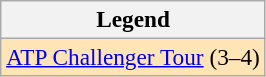<table class=wikitable style=font-size:97%>
<tr>
<th>Legend</th>
</tr>
<tr bgcolor=moccasin>
<td><a href='#'>ATP Challenger Tour</a> (3–4)</td>
</tr>
</table>
